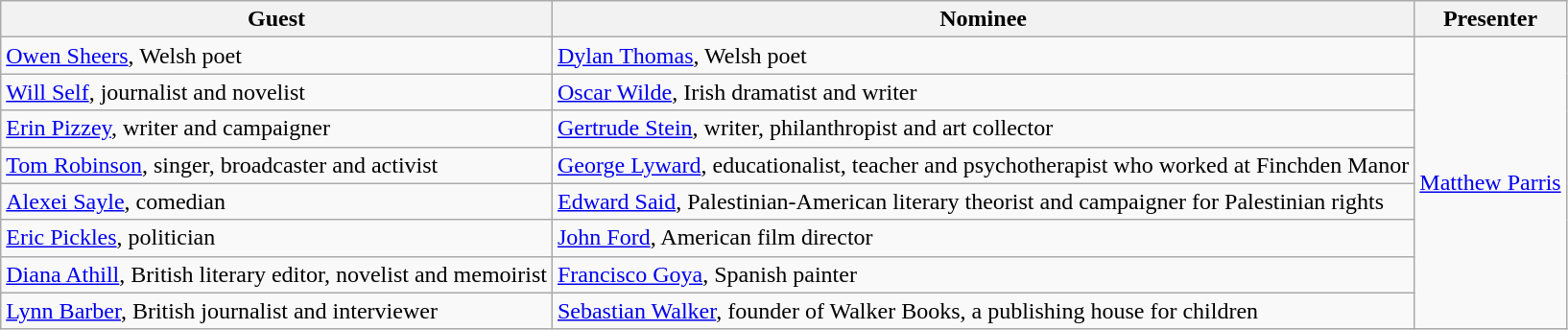<table class="wikitable">
<tr>
<th>Guest</th>
<th>Nominee</th>
<th>Presenter</th>
</tr>
<tr>
<td><a href='#'>Owen Sheers</a>, Welsh poet</td>
<td><a href='#'>Dylan Thomas</a>, Welsh poet</td>
<td rowspan="8"><a href='#'>Matthew Parris</a></td>
</tr>
<tr>
<td><a href='#'>Will Self</a>, journalist and novelist</td>
<td><a href='#'>Oscar Wilde</a>, Irish dramatist and writer</td>
</tr>
<tr>
<td><a href='#'>Erin Pizzey</a>, writer and campaigner</td>
<td><a href='#'>Gertrude Stein</a>, writer, philanthropist and art collector</td>
</tr>
<tr>
<td><a href='#'>Tom Robinson</a>, singer, broadcaster and activist</td>
<td><a href='#'>George Lyward</a>, educationalist, teacher and psychotherapist who worked at Finchden Manor</td>
</tr>
<tr>
<td><a href='#'>Alexei Sayle</a>, comedian</td>
<td><a href='#'>Edward Said</a>, Palestinian-American literary theorist and campaigner for Palestinian rights</td>
</tr>
<tr>
<td><a href='#'>Eric Pickles</a>, politician</td>
<td><a href='#'>John Ford</a>, American film director</td>
</tr>
<tr>
<td><a href='#'>Diana Athill</a>, British literary editor, novelist and memoirist</td>
<td><a href='#'>Francisco Goya</a>, Spanish painter</td>
</tr>
<tr>
<td><a href='#'>Lynn Barber</a>, British journalist and interviewer</td>
<td><a href='#'>Sebastian Walker</a>, founder of Walker Books, a publishing house for children</td>
</tr>
</table>
